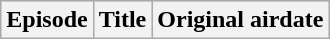<table class="wikitable plainrowheaders">
<tr bgcolor="#CCCCCC">
<th>Episode</th>
<th>Title</th>
<th>Original airdate<br>


















</th>
</tr>
</table>
